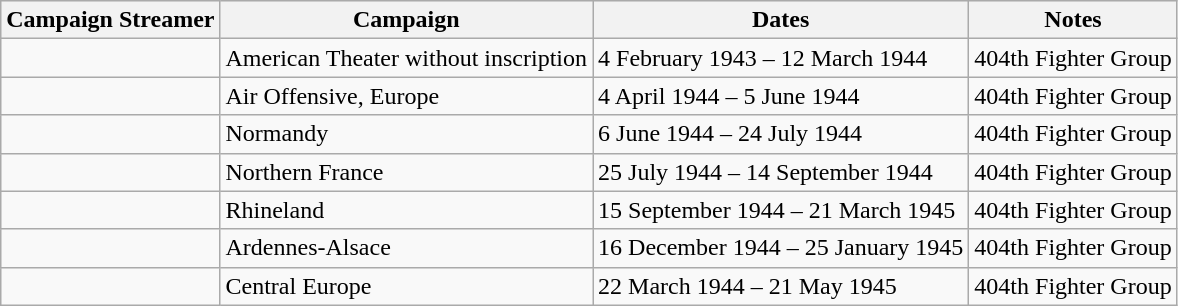<table class="wikitable">
<tr style="background:#efefef;">
<th>Campaign Streamer</th>
<th>Campaign</th>
<th>Dates</th>
<th>Notes</th>
</tr>
<tr>
<td></td>
<td>American Theater without inscription</td>
<td>4 February 1943 – 12 March 1944</td>
<td>404th Fighter Group</td>
</tr>
<tr>
<td></td>
<td>Air Offensive, Europe</td>
<td>4 April 1944 – 5 June 1944</td>
<td>404th Fighter Group</td>
</tr>
<tr>
<td></td>
<td>Normandy</td>
<td>6 June 1944 – 24 July 1944</td>
<td>404th Fighter Group</td>
</tr>
<tr>
<td></td>
<td>Northern France</td>
<td>25 July 1944 – 14 September 1944</td>
<td>404th Fighter Group</td>
</tr>
<tr>
<td></td>
<td>Rhineland</td>
<td>15 September 1944 – 21 March 1945</td>
<td>404th Fighter Group</td>
</tr>
<tr>
<td></td>
<td>Ardennes-Alsace</td>
<td>16 December 1944 – 25 January 1945</td>
<td>404th Fighter Group</td>
</tr>
<tr>
<td></td>
<td>Central Europe</td>
<td>22 March 1944 – 21 May 1945</td>
<td>404th Fighter Group</td>
</tr>
</table>
